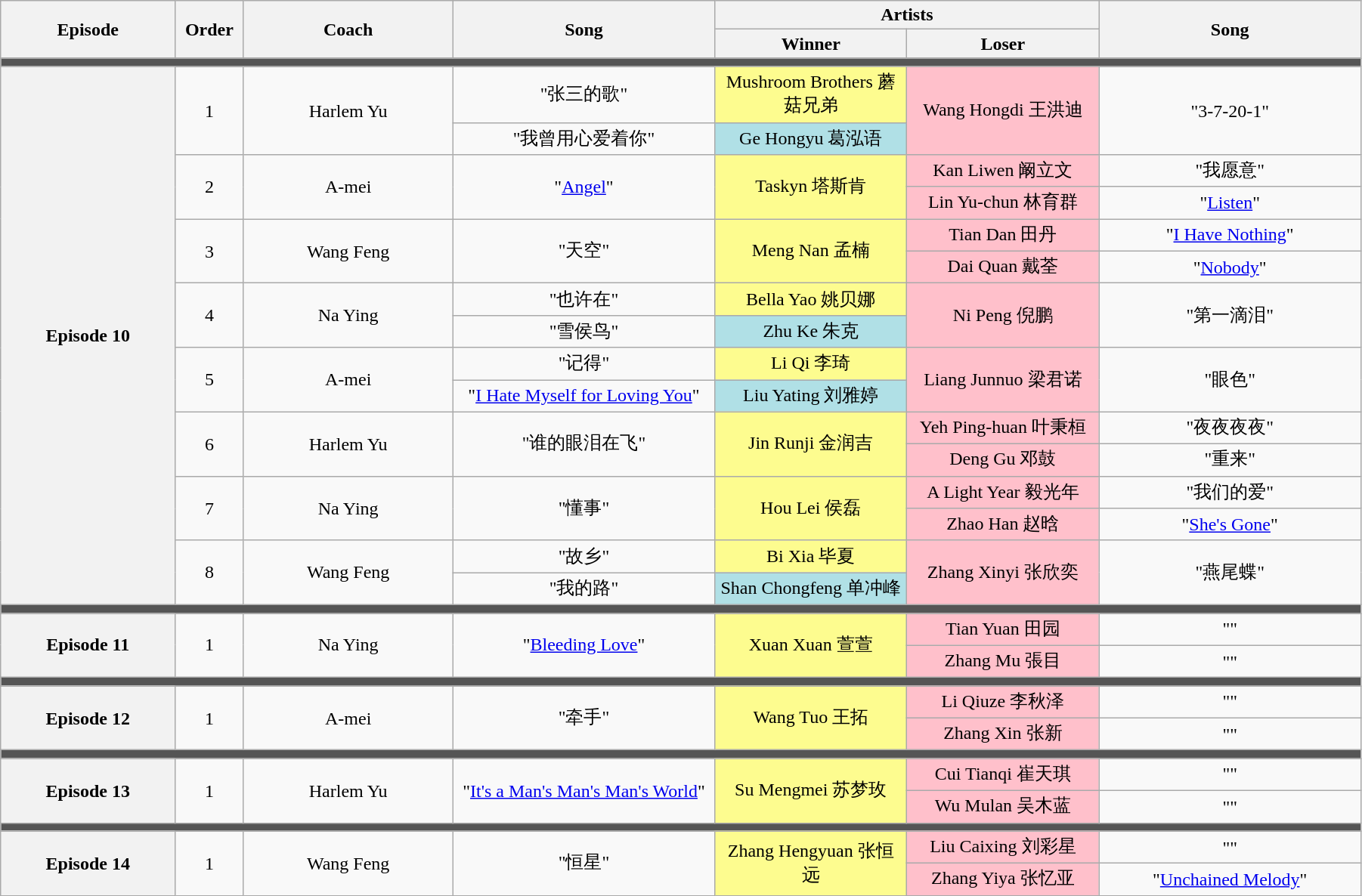<table class="wikitable" style="text-align: center; width:95%;">
<tr>
<th rowspan="2" style="width:10%;">Episode</th>
<th rowspan="2" width="03%">Order</th>
<th rowspan="2" width="12%">Coach</th>
<th rowspan="2" width="15%">Song</th>
<th colspan="2" width="22%">Artists</th>
<th rowspan="2" width="15%">Song</th>
</tr>
<tr>
<th width="11%">Winner</th>
<th width="11%">Loser</th>
</tr>
<tr>
<td colspan="7" style="background:#555555;"></td>
</tr>
<tr>
<th rowspan="16">Episode 10<br><small></small></th>
<td rowspan=2>1</td>
<td rowspan=2>Harlem Yu</td>
<td>"张三的歌"</td>
<td style="background:#fdfc8f;">Mushroom Brothers 蘑菇兄弟</td>
<td rowspan=2 style="background:pink;">Wang Hongdi 王洪迪</td>
<td rowspan=2>"3-7-20-1"</td>
</tr>
<tr>
<td>"我曾用心爱着你"</td>
<td style="background:#B0E0E6;">Ge Hongyu 葛泓语</td>
</tr>
<tr>
<td rowspan=2>2</td>
<td rowspan=2>A-mei</td>
<td rowspan=2>"<a href='#'>Angel</a>"</td>
<td rowspan=2 style="background:#fdfc8f;">Taskyn 塔斯肯</td>
<td style="background:pink;">Kan Liwen 阚立文</td>
<td>"我愿意"</td>
</tr>
<tr>
<td style="background:pink;">Lin Yu-chun 林育群</td>
<td>"<a href='#'>Listen</a>"</td>
</tr>
<tr>
<td rowspan=2>3</td>
<td rowspan=2>Wang Feng</td>
<td rowspan=2>"天空"</td>
<td rowspan=2 style="background:#fdfc8f;">Meng Nan 孟楠</td>
<td style="background:pink;">Tian Dan 田丹</td>
<td>"<a href='#'>I Have Nothing</a>"</td>
</tr>
<tr>
<td style="background:pink;">Dai Quan 戴荃</td>
<td>"<a href='#'>Nobody</a>"</td>
</tr>
<tr>
<td rowspan=2>4</td>
<td rowspan=2>Na Ying</td>
<td>"也许在"<br></td>
<td style="background:#fdfc8f;">Bella Yao 姚贝娜</td>
<td rowspan=2 style="background:pink;">Ni Peng 倪鹏</td>
<td rowspan=2>"第一滴泪"<br></td>
</tr>
<tr>
<td>"雪侯鸟"<br></td>
<td style="background:#B0E0E6;">Zhu Ke 朱克</td>
</tr>
<tr>
<td rowspan=2>5</td>
<td rowspan=2>A-mei</td>
<td>"记得"<br></td>
<td style="background:#fdfc8f;">Li Qi 李琦</td>
<td rowspan=2 style="background:pink;">Liang Junnuo 梁君诺</td>
<td rowspan=2>"眼色"<br></td>
</tr>
<tr>
<td>"<a href='#'>I Hate Myself for Loving You</a>"</td>
<td style="background:#B0E0E6;">Liu Yating 刘雅婷</td>
</tr>
<tr>
<td rowspan=2>6</td>
<td rowspan=2>Harlem Yu</td>
<td rowspan=2>"谁的眼泪在飞"<br></td>
<td rowspan=2 style="background:#fdfc8f;">Jin Runji 金润吉</td>
<td style="background:pink;">Yeh Ping-huan 叶秉桓</td>
<td>"夜夜夜夜"<br></td>
</tr>
<tr>
<td style="background:pink;">Deng Gu 邓鼓</td>
<td>"重来"<br></td>
</tr>
<tr>
<td rowspan=2>7</td>
<td rowspan=2>Na Ying</td>
<td rowspan=2>"懂事"<br></td>
<td rowspan=2 style="background:#fdfc8f;">Hou Lei 侯磊</td>
<td style="background:pink;">A Light Year 毅光年</td>
<td>"我们的爱"<br></td>
</tr>
<tr>
<td style="background:pink;">Zhao Han 赵晗</td>
<td>"<a href='#'>She's Gone</a>"</td>
</tr>
<tr>
<td rowspan=2>8</td>
<td rowspan=2>Wang Feng</td>
<td>"故乡"<br></td>
<td style="background:#fdfc8f;">Bi Xia 毕夏</td>
<td rowspan=2 style="background:pink;">Zhang Xinyi 张欣奕</td>
<td rowspan=2>"燕尾蝶"<br></td>
</tr>
<tr>
<td>"我的路"<br></td>
<td style="background:#B0E0E6;">Shan Chongfeng 单冲峰</td>
</tr>
<tr>
<td colspan="7" style="background:#555555;"></td>
</tr>
<tr>
<th rowspan="2">Episode 11<br><small></small></th>
<td rowspan=2>1</td>
<td rowspan=2>Na Ying</td>
<td rowspan=2>"<a href='#'>Bleeding Love</a>"<br></td>
<td rowspan=2 style="background:#fdfc8f;">Xuan Xuan 萱萱</td>
<td style="background:pink;">Tian Yuan 田园</td>
<td>""<br></td>
</tr>
<tr>
<td style="background:pink;">Zhang Mu 張目</td>
<td>""<br></td>
</tr>
<tr>
<td colspan="7" style="background:#555555;"></td>
</tr>
<tr>
<th rowspan="2">Episode 12<br><small></small></th>
<td rowspan=2>1</td>
<td rowspan=2>A-mei</td>
<td rowspan=2>"牵手"<br></td>
<td rowspan=2 style="background:#fdfc8f;">Wang Tuo 王拓</td>
<td style="background:pink;">Li Qiuze 李秋泽</td>
<td>""<br></td>
</tr>
<tr>
<td style="background:pink;">Zhang Xin 张新</td>
<td>""<br></td>
</tr>
<tr>
<td colspan="7" style="background:#555555;"></td>
</tr>
<tr>
<th rowspan="2">Episode 13<br><small></small></th>
<td rowspan=2>1</td>
<td rowspan=2>Harlem Yu</td>
<td rowspan=2>"<a href='#'>It's a Man's Man's Man's World</a>"</td>
<td rowspan=2 style="background:#fdfc8f;">Su Mengmei 苏梦玫</td>
<td style="background:pink;">Cui Tianqi 崔天琪</td>
<td>""<br></td>
</tr>
<tr>
<td style="background:pink;">Wu Mulan 吴木蓝</td>
<td>""<br></td>
</tr>
<tr>
<td colspan="7" style="background:#555555;"></td>
</tr>
<tr>
<th rowspan="2">Episode 14<br><small></small></th>
<td rowspan=2>1</td>
<td rowspan=2>Wang Feng</td>
<td rowspan=2>"恒星"<br></td>
<td rowspan=2 style="background:#fdfc8f;">Zhang Hengyuan 张恒远</td>
<td style="background:pink;">Liu Caixing 刘彩星</td>
<td>""<br></td>
</tr>
<tr>
<td style="background:pink;">Zhang Yiya 张忆亚</td>
<td>"<a href='#'>Unchained Melody</a>"</td>
</tr>
</table>
